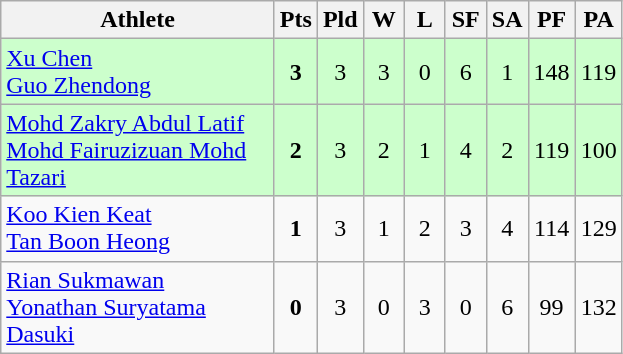<table class=wikitable style="text-align:center">
<tr>
<th width=175>Athlete</th>
<th width=20>Pts</th>
<th width=20>Pld</th>
<th width=20>W</th>
<th width=20>L</th>
<th width=20>SF</th>
<th width=20>SA</th>
<th width=20>PF</th>
<th width=20>PA</th>
</tr>
<tr bgcolor=ccffcc>
<td style="text-align:left"> <a href='#'>Xu Chen</a><br> <a href='#'>Guo Zhendong</a></td>
<td><strong>3</strong></td>
<td>3</td>
<td>3</td>
<td>0</td>
<td>6</td>
<td>1</td>
<td>148</td>
<td>119</td>
</tr>
<tr bgcolor=ccffcc>
<td style="text-align:left"> <a href='#'>Mohd Zakry Abdul Latif</a><br> <a href='#'>Mohd Fairuzizuan Mohd Tazari</a></td>
<td><strong>2</strong></td>
<td>3</td>
<td>2</td>
<td>1</td>
<td>4</td>
<td>2</td>
<td>119</td>
<td>100</td>
</tr>
<tr bgcolor=>
<td style="text-align:left"> <a href='#'>Koo Kien Keat</a><br> <a href='#'>Tan Boon Heong</a></td>
<td><strong>1</strong></td>
<td>3</td>
<td>1</td>
<td>2</td>
<td>3</td>
<td>4</td>
<td>114</td>
<td>129</td>
</tr>
<tr bgcolor=>
<td style="text-align:left"> <a href='#'>Rian Sukmawan</a><br> <a href='#'>Yonathan Suryatama Dasuki</a></td>
<td><strong>0</strong></td>
<td>3</td>
<td>0</td>
<td>3</td>
<td>0</td>
<td>6</td>
<td>99</td>
<td>132</td>
</tr>
</table>
